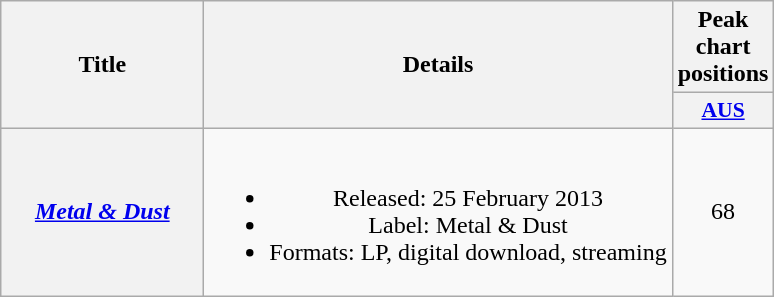<table class="wikitable plainrowheaders" style="text-align:center;">
<tr>
<th scope="col" rowspan="2" style="width:8em;">Title</th>
<th scope="col" rowspan="2">Details</th>
<th scope="col" colspan="1">Peak chart positions</th>
</tr>
<tr>
<th scope="col" style="width:2.5em;font-size:90%;"><a href='#'>AUS</a><br></th>
</tr>
<tr>
<th scope="row"><em><a href='#'>Metal & Dust</a></em></th>
<td><br><ul><li>Released: 25 February 2013</li><li>Label: Metal & Dust</li><li>Formats: LP, digital download, streaming</li></ul></td>
<td>68</td>
</tr>
</table>
